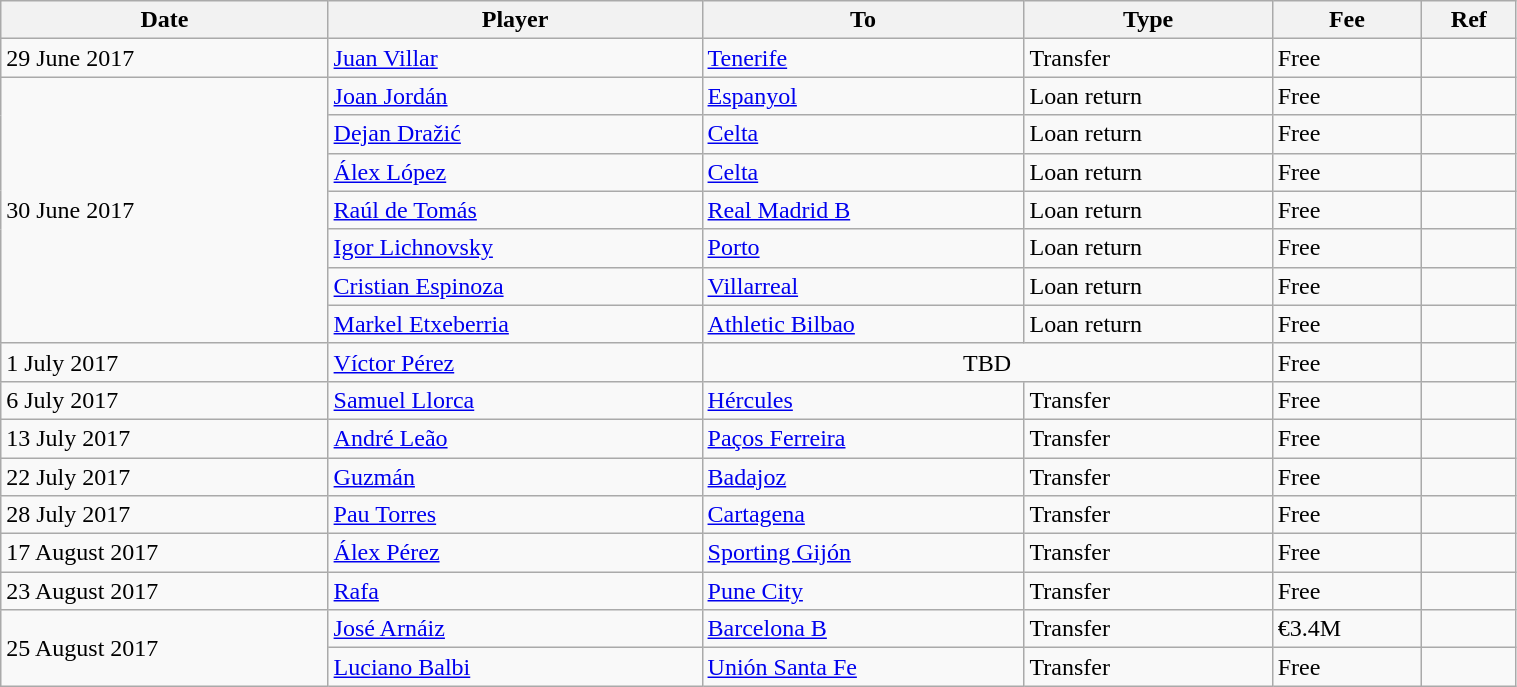<table class="wikitable" style="width:80%;">
<tr>
<th>Date</th>
<th>Player</th>
<th>To</th>
<th>Type</th>
<th>Fee</th>
<th>Ref</th>
</tr>
<tr>
<td>29 June 2017</td>
<td> <a href='#'>Juan Villar</a></td>
<td> <a href='#'>Tenerife</a></td>
<td>Transfer</td>
<td>Free</td>
<td></td>
</tr>
<tr>
<td rowspan="7">30 June 2017</td>
<td> <a href='#'>Joan Jordán</a></td>
<td> <a href='#'>Espanyol</a></td>
<td>Loan return</td>
<td>Free</td>
<td></td>
</tr>
<tr>
<td> <a href='#'>Dejan Dražić</a></td>
<td> <a href='#'>Celta</a></td>
<td>Loan return</td>
<td>Free</td>
<td></td>
</tr>
<tr>
<td> <a href='#'>Álex López</a></td>
<td> <a href='#'>Celta</a></td>
<td>Loan return</td>
<td>Free</td>
<td></td>
</tr>
<tr>
<td> <a href='#'>Raúl de Tomás</a></td>
<td> <a href='#'>Real Madrid B</a></td>
<td>Loan return</td>
<td>Free</td>
<td></td>
</tr>
<tr>
<td> <a href='#'>Igor Lichnovsky</a></td>
<td> <a href='#'>Porto</a></td>
<td>Loan return</td>
<td>Free</td>
<td></td>
</tr>
<tr>
<td> <a href='#'>Cristian Espinoza</a></td>
<td> <a href='#'>Villarreal</a></td>
<td>Loan return</td>
<td>Free</td>
<td></td>
</tr>
<tr>
<td> <a href='#'>Markel Etxeberria</a></td>
<td> <a href='#'>Athletic Bilbao</a></td>
<td>Loan return</td>
<td>Free</td>
<td></td>
</tr>
<tr>
<td>1 July 2017</td>
<td> <a href='#'>Víctor Pérez</a></td>
<td colspan="2" style="text-align:center;">TBD</td>
<td>Free</td>
<td></td>
</tr>
<tr>
<td>6 July 2017</td>
<td> <a href='#'>Samuel Llorca</a></td>
<td> <a href='#'>Hércules</a></td>
<td>Transfer</td>
<td>Free</td>
<td></td>
</tr>
<tr>
<td>13 July 2017</td>
<td> <a href='#'>André Leão</a></td>
<td> <a href='#'>Paços Ferreira</a></td>
<td>Transfer</td>
<td>Free</td>
<td></td>
</tr>
<tr>
<td>22 July 2017</td>
<td> <a href='#'>Guzmán</a></td>
<td> <a href='#'>Badajoz</a></td>
<td>Transfer</td>
<td>Free</td>
<td></td>
</tr>
<tr>
<td>28 July 2017</td>
<td> <a href='#'>Pau Torres</a></td>
<td> <a href='#'>Cartagena</a></td>
<td>Transfer</td>
<td>Free</td>
<td></td>
</tr>
<tr>
<td>17 August 2017</td>
<td> <a href='#'>Álex Pérez</a></td>
<td> <a href='#'>Sporting Gijón</a></td>
<td>Transfer</td>
<td>Free</td>
<td></td>
</tr>
<tr>
<td>23 August 2017</td>
<td> <a href='#'>Rafa</a></td>
<td> <a href='#'>Pune City</a></td>
<td>Transfer</td>
<td>Free</td>
<td></td>
</tr>
<tr>
<td rowspan="2">25 August 2017</td>
<td> <a href='#'>José Arnáiz</a></td>
<td> <a href='#'>Barcelona B</a></td>
<td>Transfer</td>
<td>€3.4M</td>
<td></td>
</tr>
<tr>
<td> <a href='#'>Luciano Balbi</a></td>
<td> <a href='#'>Unión Santa Fe</a></td>
<td>Transfer</td>
<td>Free</td>
<td></td>
</tr>
</table>
